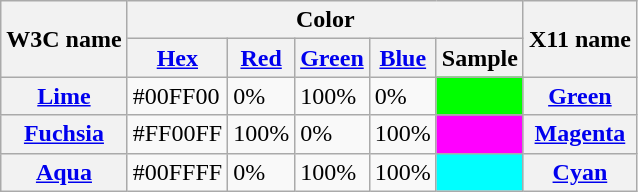<table class="wikitable">
<tr>
<th rowspan="2">W3C name</th>
<th colspan="5">Color</th>
<th rowspan="2">X11 name</th>
</tr>
<tr>
<th><a href='#'>Hex</a></th>
<th><a href='#'>Red</a></th>
<th><a href='#'>Green</a></th>
<th><a href='#'>Blue</a></th>
<th>Sample</th>
</tr>
<tr>
<th><a href='#'>Lime</a></th>
<td>#00FF00</td>
<td>0%</td>
<td>100%</td>
<td>0%</td>
<td style="background:#00FF00"> </td>
<th><a href='#'>Green</a></th>
</tr>
<tr>
<th><a href='#'>Fuchsia</a></th>
<td>#FF00FF</td>
<td>100%</td>
<td>0%</td>
<td>100%</td>
<td style="background:#FF00FF;"> </td>
<th><a href='#'>Magenta</a></th>
</tr>
<tr>
<th><a href='#'>Aqua</a></th>
<td>#00FFFF</td>
<td>0%</td>
<td>100%</td>
<td>100%</td>
<td style="background:#00FFFF"> </td>
<th><a href='#'>Cyan</a></th>
</tr>
</table>
